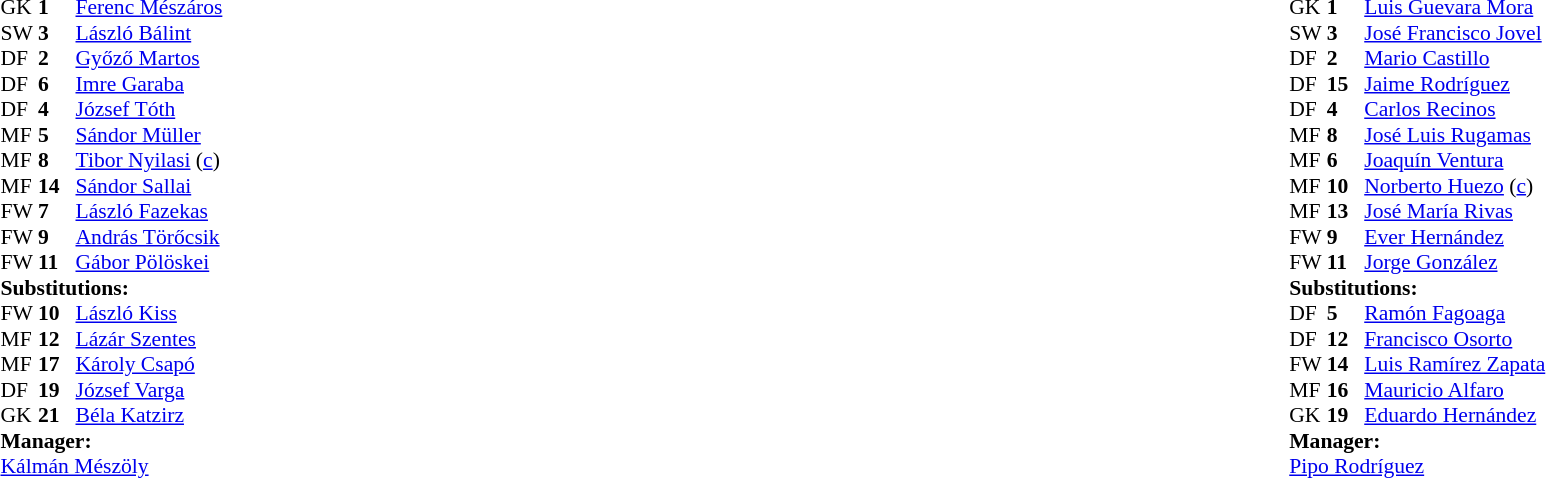<table width="100%">
<tr>
<td valign="top" width="50%"><br><table style="font-size: 90%" cellspacing="0" cellpadding="0">
<tr>
<th width="25"></th>
<th width="25"></th>
</tr>
<tr>
<td>GK</td>
<td><strong>1</strong></td>
<td><a href='#'>Ferenc Mészáros</a></td>
</tr>
<tr>
<td>SW</td>
<td><strong>3</strong></td>
<td><a href='#'>László Bálint</a></td>
</tr>
<tr>
<td>DF</td>
<td><strong>2</strong></td>
<td><a href='#'>Győző Martos</a></td>
</tr>
<tr>
<td>DF</td>
<td><strong>6</strong></td>
<td><a href='#'>Imre Garaba</a></td>
</tr>
<tr>
<td>DF</td>
<td><strong>4</strong></td>
<td><a href='#'>József Tóth</a></td>
</tr>
<tr>
<td>MF</td>
<td><strong>5</strong></td>
<td><a href='#'>Sándor Müller</a></td>
<td></td>
<td></td>
</tr>
<tr>
<td>MF</td>
<td><strong>8</strong></td>
<td><a href='#'>Tibor Nyilasi</a> (<a href='#'>c</a>)</td>
<td></td>
</tr>
<tr>
<td>MF</td>
<td><strong>14</strong></td>
<td><a href='#'>Sándor Sallai</a></td>
</tr>
<tr>
<td>FW</td>
<td><strong>7</strong></td>
<td><a href='#'>László Fazekas</a></td>
<td></td>
</tr>
<tr>
<td>FW</td>
<td><strong>9</strong></td>
<td><a href='#'>András Törőcsik</a></td>
<td></td>
<td></td>
</tr>
<tr>
<td>FW</td>
<td><strong>11</strong></td>
<td><a href='#'>Gábor Pölöskei</a></td>
</tr>
<tr>
<td colspan=3><strong>Substitutions:</strong></td>
</tr>
<tr>
<td>FW</td>
<td><strong>10</strong></td>
<td><a href='#'>László Kiss</a></td>
<td></td>
<td></td>
</tr>
<tr>
<td>MF</td>
<td><strong>12</strong></td>
<td><a href='#'>Lázár Szentes</a></td>
<td></td>
<td></td>
</tr>
<tr>
<td>MF</td>
<td><strong>17</strong></td>
<td><a href='#'>Károly Csapó</a></td>
</tr>
<tr>
<td>DF</td>
<td><strong>19</strong></td>
<td><a href='#'>József Varga</a></td>
</tr>
<tr>
<td>GK</td>
<td><strong>21</strong></td>
<td><a href='#'>Béla Katzirz</a></td>
</tr>
<tr>
<td colspan=3><strong>Manager:</strong></td>
</tr>
<tr>
<td colspan=4><a href='#'>Kálmán Mészöly</a></td>
</tr>
</table>
</td>
<td valign="top" width="50%"><br><table style="font-size: 90%" cellspacing="0" cellpadding="0" align="center">
<tr>
<th width=25></th>
<th width=25></th>
</tr>
<tr>
<td>GK</td>
<td><strong>1</strong></td>
<td><a href='#'>Luis Guevara Mora</a></td>
</tr>
<tr>
<td>SW</td>
<td><strong>3</strong></td>
<td><a href='#'>José Francisco Jovel</a></td>
</tr>
<tr>
<td>DF</td>
<td><strong>2</strong></td>
<td><a href='#'>Mario Castillo</a></td>
</tr>
<tr>
<td>DF</td>
<td><strong>15</strong></td>
<td><a href='#'>Jaime Rodríguez</a></td>
</tr>
<tr>
<td>DF</td>
<td><strong>4</strong></td>
<td><a href='#'>Carlos Recinos</a></td>
</tr>
<tr>
<td>MF</td>
<td><strong>8</strong></td>
<td><a href='#'>José Luis Rugamas</a></td>
<td></td>
<td></td>
</tr>
<tr>
<td>MF</td>
<td><strong>6</strong></td>
<td><a href='#'>Joaquín Ventura</a></td>
<td></td>
<td></td>
</tr>
<tr>
<td>MF</td>
<td><strong>10</strong></td>
<td><a href='#'>Norberto Huezo</a> (<a href='#'>c</a>)</td>
</tr>
<tr>
<td>MF</td>
<td><strong>13</strong></td>
<td><a href='#'>José María Rivas</a></td>
</tr>
<tr>
<td>FW</td>
<td><strong>9</strong></td>
<td><a href='#'>Ever Hernández</a></td>
</tr>
<tr>
<td>FW</td>
<td><strong>11</strong></td>
<td><a href='#'>Jorge González</a></td>
</tr>
<tr>
<td colspan=3><strong>Substitutions:</strong></td>
</tr>
<tr>
<td>DF</td>
<td><strong>5</strong></td>
<td><a href='#'>Ramón Fagoaga</a></td>
<td></td>
<td></td>
</tr>
<tr>
<td>DF</td>
<td><strong>12</strong></td>
<td><a href='#'>Francisco Osorto</a></td>
</tr>
<tr>
<td>FW</td>
<td><strong>14</strong></td>
<td><a href='#'>Luis Ramírez Zapata</a></td>
<td></td>
<td></td>
</tr>
<tr>
<td>MF</td>
<td><strong>16</strong></td>
<td><a href='#'>Mauricio Alfaro</a></td>
</tr>
<tr>
<td>GK</td>
<td><strong>19</strong></td>
<td><a href='#'>Eduardo Hernández</a></td>
</tr>
<tr>
<td colspan=3><strong>Manager:</strong></td>
</tr>
<tr>
<td colspan=4><a href='#'>Pipo Rodríguez</a></td>
</tr>
</table>
</td>
</tr>
</table>
